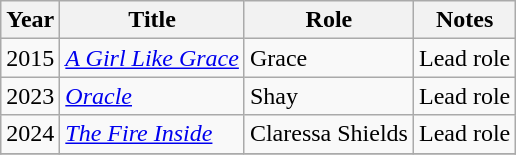<table class="wikitable">
<tr>
<th>Year</th>
<th>Title</th>
<th>Role</th>
<th class="unsortable">Notes</th>
</tr>
<tr>
<td>2015</td>
<td><em><a href='#'>A Girl Like Grace</a></em></td>
<td>Grace</td>
<td>Lead role</td>
</tr>
<tr>
<td>2023</td>
<td><em><a href='#'>Oracle</a></em></td>
<td>Shay</td>
<td>Lead role</td>
</tr>
<tr>
<td>2024</td>
<td><em><a href='#'>The Fire Inside</a></em></td>
<td>Claressa Shields</td>
<td>Lead role</td>
</tr>
<tr>
</tr>
</table>
